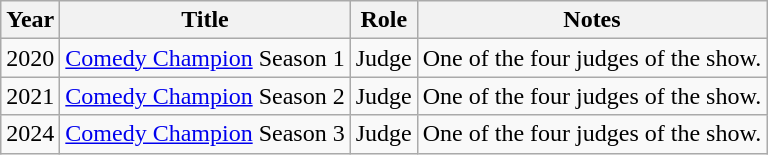<table class="wikitable">
<tr>
<th>Year</th>
<th>Title</th>
<th>Role</th>
<th>Notes</th>
</tr>
<tr>
<td>2020</td>
<td><a href='#'>Comedy Champion</a> Season 1</td>
<td>Judge</td>
<td>One of the four judges of the show.</td>
</tr>
<tr>
<td>2021</td>
<td><a href='#'>Comedy Champion</a> Season 2</td>
<td>Judge</td>
<td>One of the four judges of the show.</td>
</tr>
<tr>
<td>2024</td>
<td><a href='#'>Comedy Champion</a> Season 3</td>
<td>Judge</td>
<td>One of the four judges of the show.</td>
</tr>
</table>
